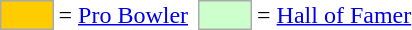<table>
<tr>
<td style="background:#fc0; border:1px solid #aaa; width:2em;"></td>
<td>= <a href='#'>Pro Bowler</a> </td>
<td></td>
<td style="background:#cfc; border:1px solid #aaa; width:2em;"></td>
<td>= <a href='#'>Hall of Famer</a></td>
</tr>
</table>
